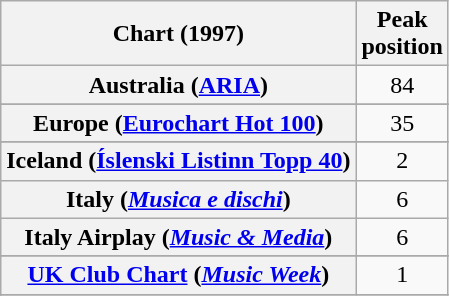<table class="wikitable sortable plainrowheaders" style="text-align:center">
<tr>
<th scope="col">Chart (1997)</th>
<th scope="col">Peak<br>position</th>
</tr>
<tr>
<th scope="row">Australia (<a href='#'>ARIA</a>)</th>
<td>84</td>
</tr>
<tr>
</tr>
<tr>
</tr>
<tr>
</tr>
<tr>
<th scope="row">Europe (<a href='#'>Eurochart Hot 100</a>)</th>
<td>35</td>
</tr>
<tr>
</tr>
<tr>
</tr>
<tr>
<th scope="row">Iceland (<a href='#'>Íslenski Listinn Topp 40</a>)</th>
<td>2</td>
</tr>
<tr>
<th scope="row">Italy (<em><a href='#'>Musica e dischi</a></em>)</th>
<td>6</td>
</tr>
<tr>
<th scope="row">Italy Airplay (<em><a href='#'>Music & Media</a></em>)</th>
<td>6</td>
</tr>
<tr>
</tr>
<tr>
</tr>
<tr>
</tr>
<tr>
</tr>
<tr>
<th scope="row"><a href='#'>UK Club Chart</a> (<em><a href='#'>Music Week</a></em>)</th>
<td>1</td>
</tr>
<tr>
</tr>
<tr>
</tr>
<tr>
</tr>
<tr>
</tr>
</table>
